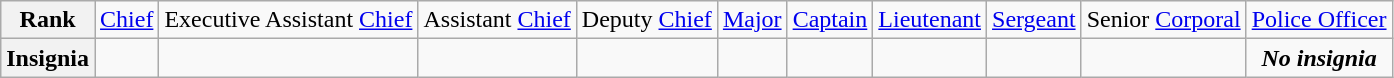<table class="wikitable">
<tr style="text-align:center;">
<th>Rank</th>
<td><a href='#'>Chief</a></td>
<td>Executive Assistant <a href='#'>Chief</a></td>
<td>Assistant <a href='#'>Chief</a></td>
<td>Deputy <a href='#'>Chief</a></td>
<td><a href='#'>Major</a></td>
<td><a href='#'>Captain</a></td>
<td><a href='#'>Lieutenant</a></td>
<td><a href='#'>Sergeant</a></td>
<td>Senior <a href='#'>Corporal</a></td>
<td><a href='#'>Police Officer</a></td>
</tr>
<tr style="text-align:center;">
<th>Insignia</th>
<td></td>
<td></td>
<td></td>
<td></td>
<td></td>
<td></td>
<td></td>
<td></td>
<td></td>
<td><strong><em>No insignia</em></strong></td>
</tr>
</table>
